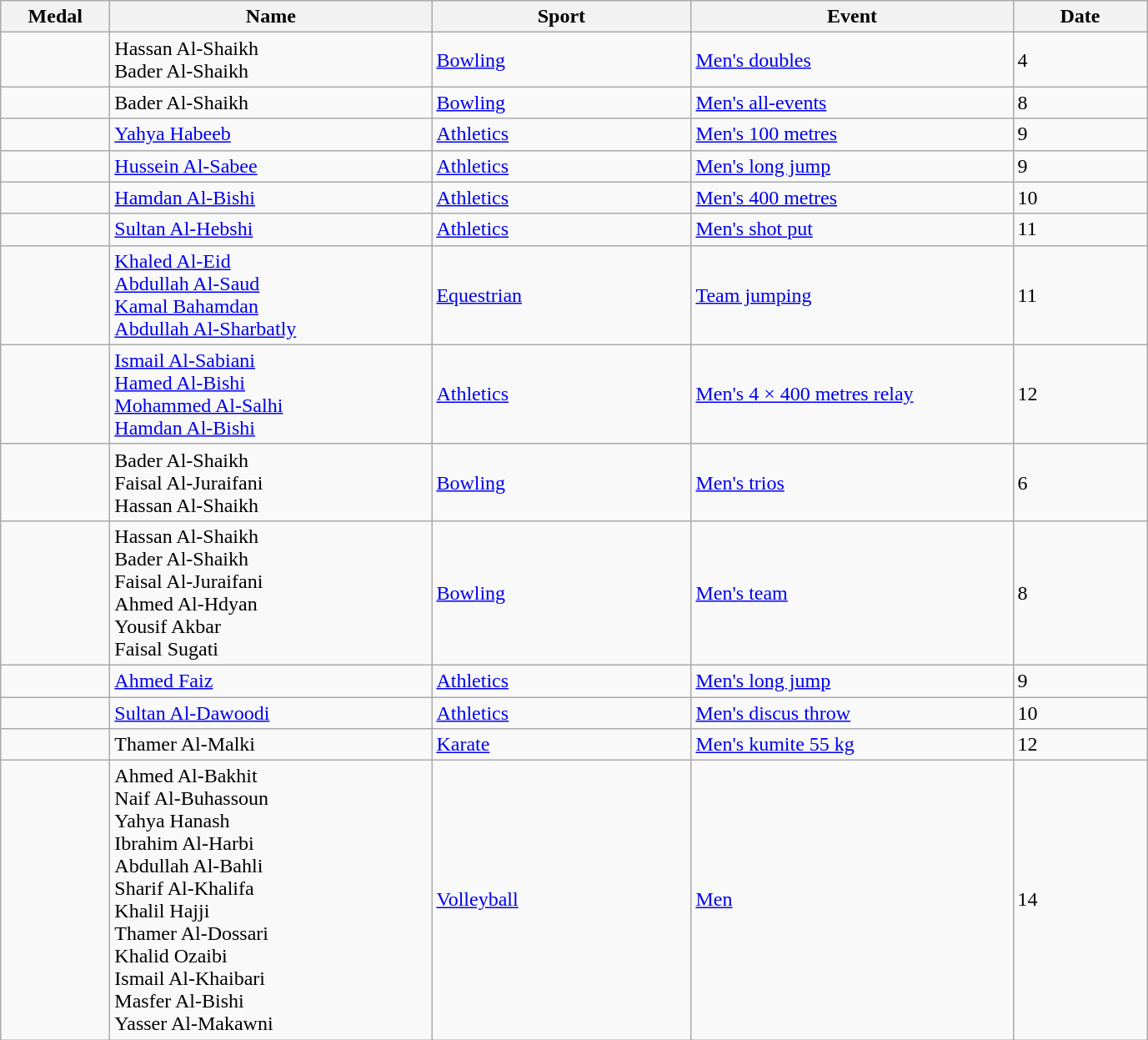<table class="wikitable sortable" style="font-size:100%">
<tr>
<th width="80">Medal</th>
<th width="250">Name</th>
<th width="200">Sport</th>
<th width="250">Event</th>
<th width="100">Date</th>
</tr>
<tr>
<td></td>
<td>Hassan Al-Shaikh<br>Bader Al-Shaikh</td>
<td><a href='#'>Bowling</a></td>
<td><a href='#'>Men's doubles</a></td>
<td>4</td>
</tr>
<tr>
<td></td>
<td>Bader Al-Shaikh</td>
<td><a href='#'>Bowling</a></td>
<td><a href='#'>Men's all-events</a></td>
<td>8</td>
</tr>
<tr>
<td></td>
<td><a href='#'>Yahya Habeeb</a></td>
<td><a href='#'>Athletics</a></td>
<td><a href='#'>Men's 100 metres</a></td>
<td>9</td>
</tr>
<tr>
<td></td>
<td><a href='#'>Hussein Al-Sabee</a></td>
<td><a href='#'>Athletics</a></td>
<td><a href='#'>Men's long jump</a></td>
<td>9</td>
</tr>
<tr>
<td></td>
<td><a href='#'>Hamdan Al-Bishi</a></td>
<td><a href='#'>Athletics</a></td>
<td><a href='#'>Men's 400 metres</a></td>
<td>10</td>
</tr>
<tr>
<td></td>
<td><a href='#'>Sultan Al-Hebshi</a></td>
<td><a href='#'>Athletics</a></td>
<td><a href='#'>Men's shot put</a></td>
<td>11</td>
</tr>
<tr>
<td></td>
<td><a href='#'>Khaled Al-Eid</a><br><a href='#'>Abdullah Al-Saud</a><br><a href='#'>Kamal Bahamdan</a><br><a href='#'>Abdullah Al-Sharbatly</a></td>
<td><a href='#'>Equestrian</a></td>
<td><a href='#'>Team jumping</a></td>
<td>11</td>
</tr>
<tr>
<td></td>
<td><a href='#'>Ismail Al-Sabiani</a><br><a href='#'>Hamed Al-Bishi</a><br><a href='#'>Mohammed Al-Salhi</a><br><a href='#'>Hamdan Al-Bishi</a></td>
<td><a href='#'>Athletics</a></td>
<td><a href='#'>Men's 4 × 400 metres relay</a></td>
<td>12</td>
</tr>
<tr>
<td></td>
<td>Bader Al-Shaikh<br>Faisal Al-Juraifani<br>Hassan Al-Shaikh</td>
<td><a href='#'>Bowling</a></td>
<td><a href='#'>Men's trios</a></td>
<td>6</td>
</tr>
<tr>
<td></td>
<td>Hassan Al-Shaikh<br>Bader Al-Shaikh<br>Faisal Al-Juraifani<br>Ahmed Al-Hdyan<br>Yousif Akbar<br>Faisal Sugati</td>
<td><a href='#'>Bowling</a></td>
<td><a href='#'>Men's team</a></td>
<td>8</td>
</tr>
<tr>
<td></td>
<td><a href='#'>Ahmed Faiz</a></td>
<td><a href='#'>Athletics</a></td>
<td><a href='#'>Men's long jump</a></td>
<td>9</td>
</tr>
<tr>
<td></td>
<td><a href='#'>Sultan Al-Dawoodi</a></td>
<td><a href='#'>Athletics</a></td>
<td><a href='#'>Men's discus throw</a></td>
<td>10</td>
</tr>
<tr>
<td></td>
<td>Thamer Al-Malki</td>
<td><a href='#'>Karate</a></td>
<td><a href='#'>Men's kumite 55 kg</a></td>
<td>12</td>
</tr>
<tr>
<td></td>
<td>Ahmed Al-Bakhit<br>Naif Al-Buhassoun<br>Yahya Hanash<br>Ibrahim Al-Harbi<br>Abdullah Al-Bahli<br>Sharif Al-Khalifa<br>Khalil Hajji<br>Thamer Al-Dossari<br>Khalid Ozaibi<br>Ismail Al-Khaibari<br>Masfer Al-Bishi<br>Yasser Al-Makawni</td>
<td><a href='#'>Volleyball</a></td>
<td><a href='#'>Men</a></td>
<td>14</td>
</tr>
</table>
